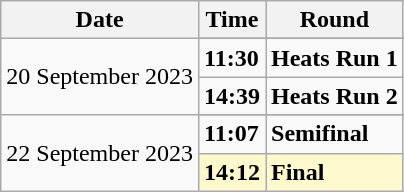<table class="wikitable">
<tr>
<th>Date</th>
<th>Time</th>
<th>Round</th>
</tr>
<tr>
<td rowspan=3>20 September 2023</td>
</tr>
<tr>
<td><strong>11:30</strong></td>
<td><strong>Heats Run 1</strong></td>
</tr>
<tr>
<td><strong>14:39</strong></td>
<td><strong>Heats Run 2</strong></td>
</tr>
<tr>
<td rowspan=3>22 September 2023</td>
</tr>
<tr>
<td><strong>11:07</strong></td>
<td><strong>Semifinal</strong></td>
</tr>
<tr style=background:lemonchiffon>
<td><strong>14:12</strong></td>
<td><strong>Final</strong></td>
</tr>
</table>
